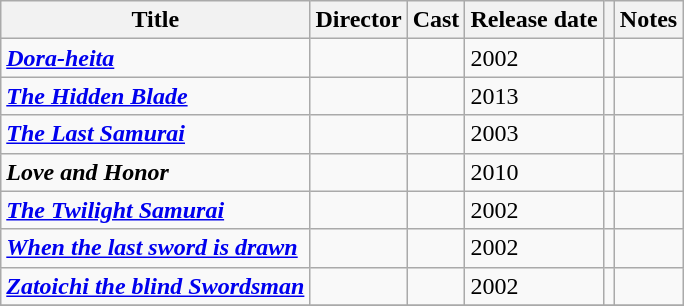<table class="wikitable">
<tr>
<th>Title</th>
<th>Director</th>
<th>Cast</th>
<th>Release date</th>
<th></th>
<th>Notes</th>
</tr>
<tr>
<td><strong><em><a href='#'>Dora-heita</a></em></strong></td>
<td></td>
<td></td>
<td>2002</td>
<td></td>
<td></td>
</tr>
<tr>
<td><strong><em><a href='#'>The Hidden Blade</a></em></strong></td>
<td></td>
<td></td>
<td>2013</td>
<td></td>
<td></td>
</tr>
<tr>
<td><strong><em><a href='#'>The Last Samurai</a></em></strong></td>
<td></td>
<td></td>
<td>2003</td>
<td></td>
<td></td>
</tr>
<tr>
<td><strong><em>Love and Honor</em></strong></td>
<td></td>
<td></td>
<td>2010</td>
<td></td>
<td></td>
</tr>
<tr>
<td><strong><em><a href='#'>The Twilight Samurai</a></em></strong></td>
<td></td>
<td></td>
<td>2002</td>
<td></td>
<td></td>
</tr>
<tr>
<td><strong><em><a href='#'>When the last sword is drawn</a></em></strong></td>
<td></td>
<td></td>
<td>2002</td>
<td></td>
<td></td>
</tr>
<tr>
<td><strong><em><a href='#'>Zatoichi the blind Swordsman</a></em></strong></td>
<td></td>
<td></td>
<td>2002</td>
<td></td>
<td></td>
</tr>
<tr>
</tr>
</table>
